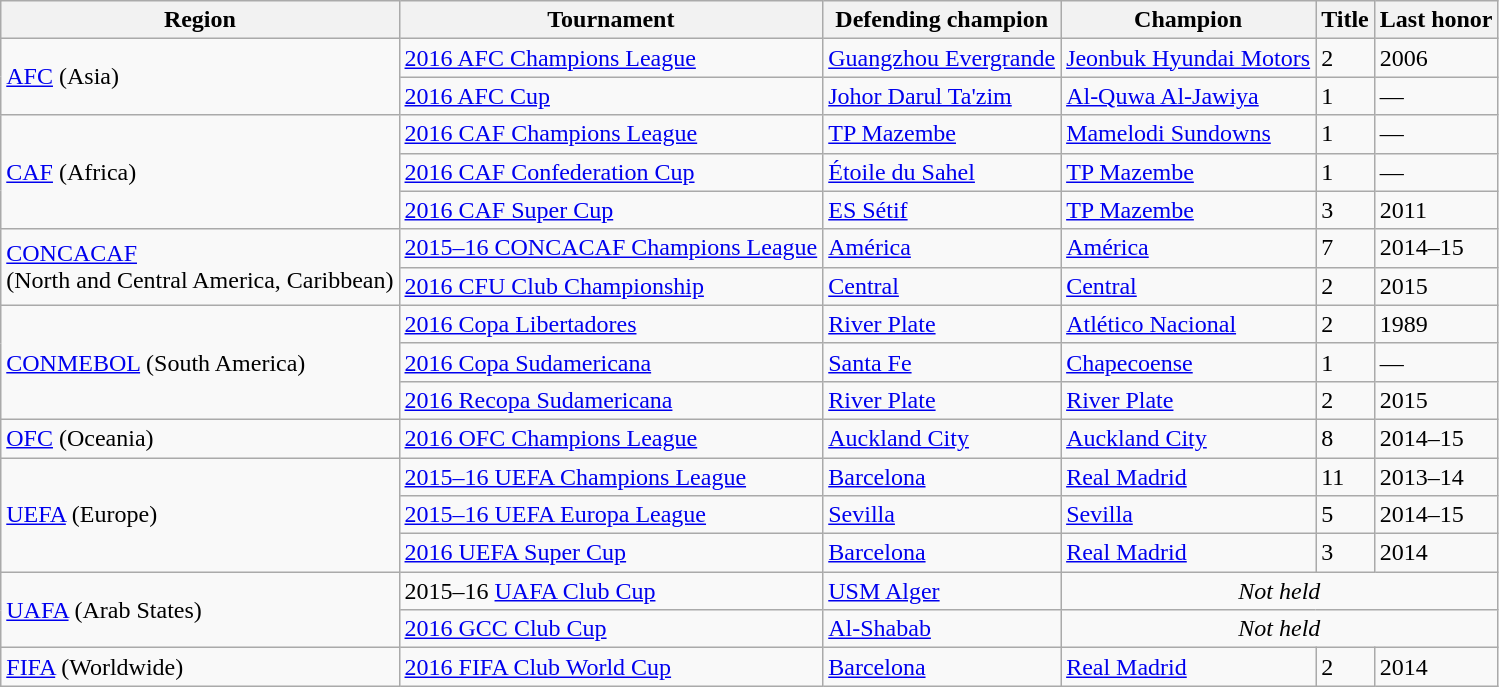<table class="wikitable">
<tr>
<th>Region</th>
<th>Tournament</th>
<th>Defending champion</th>
<th>Champion</th>
<th>Title</th>
<th>Last honor</th>
</tr>
<tr>
<td rowspan=2><a href='#'>AFC</a> (Asia)</td>
<td><a href='#'>2016 AFC Champions League</a></td>
<td> <a href='#'>Guangzhou Evergrande</a></td>
<td> <a href='#'>Jeonbuk Hyundai Motors</a></td>
<td>2</td>
<td>2006</td>
</tr>
<tr>
<td><a href='#'>2016 AFC Cup</a></td>
<td> <a href='#'>Johor Darul Ta'zim</a></td>
<td> <a href='#'>Al-Quwa Al-Jawiya</a></td>
<td>1</td>
<td>—</td>
</tr>
<tr>
<td rowspan=3><a href='#'>CAF</a> (Africa)</td>
<td><a href='#'>2016 CAF Champions League</a></td>
<td> <a href='#'>TP Mazembe</a></td>
<td> <a href='#'>Mamelodi Sundowns</a></td>
<td>1</td>
<td>—</td>
</tr>
<tr>
<td><a href='#'>2016 CAF Confederation Cup</a></td>
<td> <a href='#'>Étoile du Sahel</a></td>
<td> <a href='#'>TP Mazembe</a></td>
<td>1</td>
<td>—</td>
</tr>
<tr>
<td><a href='#'>2016 CAF Super Cup</a></td>
<td> <a href='#'>ES Sétif</a></td>
<td> <a href='#'>TP Mazembe</a></td>
<td>3</td>
<td>2011</td>
</tr>
<tr>
<td rowspan=2><a href='#'>CONCACAF</a><br>(North and Central America, Caribbean)</td>
<td><a href='#'>2015–16 CONCACAF Champions League</a></td>
<td> <a href='#'>América</a></td>
<td> <a href='#'>América</a></td>
<td>7</td>
<td>2014–15</td>
</tr>
<tr>
<td><a href='#'>2016 CFU Club Championship</a></td>
<td> <a href='#'>Central</a></td>
<td> <a href='#'>Central</a></td>
<td>2</td>
<td>2015</td>
</tr>
<tr>
<td rowspan=3><a href='#'>CONMEBOL</a> (South America)</td>
<td><a href='#'>2016 Copa Libertadores</a></td>
<td> <a href='#'>River Plate</a></td>
<td> <a href='#'>Atlético Nacional</a></td>
<td>2</td>
<td>1989</td>
</tr>
<tr>
<td><a href='#'>2016 Copa Sudamericana</a></td>
<td> <a href='#'>Santa Fe</a></td>
<td> <a href='#'>Chapecoense</a></td>
<td>1</td>
<td>—</td>
</tr>
<tr>
<td><a href='#'>2016 Recopa Sudamericana</a></td>
<td> <a href='#'>River Plate</a></td>
<td> <a href='#'>River Plate</a></td>
<td>2</td>
<td>2015</td>
</tr>
<tr>
<td><a href='#'>OFC</a> (Oceania)</td>
<td><a href='#'>2016 OFC Champions League</a></td>
<td> <a href='#'>Auckland City</a></td>
<td> <a href='#'>Auckland City</a></td>
<td>8</td>
<td>2014–15</td>
</tr>
<tr>
<td rowspan=3><a href='#'>UEFA</a> (Europe)</td>
<td><a href='#'>2015–16 UEFA Champions League</a></td>
<td> <a href='#'>Barcelona</a></td>
<td> <a href='#'>Real Madrid</a></td>
<td>11</td>
<td>2013–14</td>
</tr>
<tr>
<td><a href='#'>2015–16 UEFA Europa League</a></td>
<td> <a href='#'>Sevilla</a></td>
<td> <a href='#'>Sevilla</a></td>
<td>5</td>
<td>2014–15</td>
</tr>
<tr>
<td><a href='#'>2016 UEFA Super Cup</a></td>
<td> <a href='#'>Barcelona</a></td>
<td> <a href='#'>Real Madrid</a></td>
<td>3</td>
<td>2014</td>
</tr>
<tr>
<td rowspan=2><a href='#'>UAFA</a> (Arab States)</td>
<td>2015–16 <a href='#'>UAFA Club Cup</a></td>
<td> <a href='#'>USM Alger</a></td>
<td colspan=3 align=center><em>Not held</em></td>
</tr>
<tr>
<td><a href='#'>2016 GCC Club Cup</a></td>
<td> <a href='#'>Al-Shabab</a></td>
<td colspan=3 align=center><em>Not held</em></td>
</tr>
<tr>
<td><a href='#'>FIFA</a> (Worldwide)</td>
<td><a href='#'>2016 FIFA Club World Cup</a></td>
<td> <a href='#'>Barcelona</a></td>
<td> <a href='#'>Real Madrid</a></td>
<td>2</td>
<td>2014</td>
</tr>
</table>
